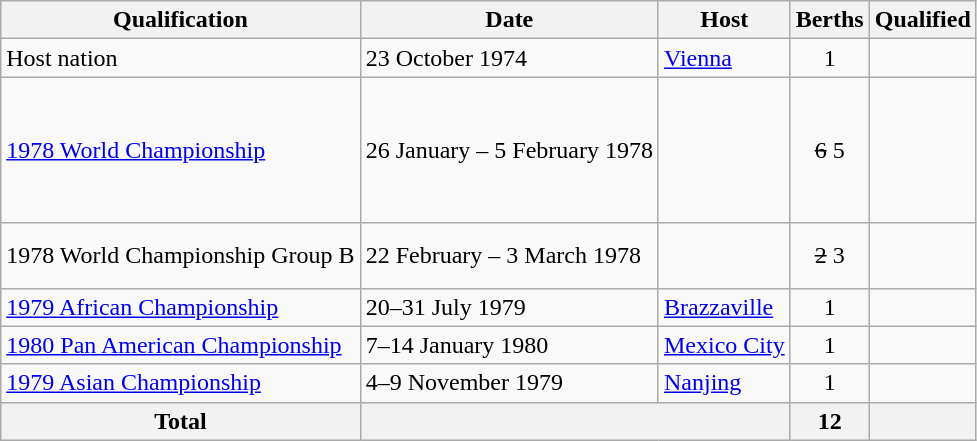<table class="wikitable">
<tr>
<th>Qualification</th>
<th>Date</th>
<th>Host</th>
<th>Berths</th>
<th>Qualified</th>
</tr>
<tr>
<td>Host nation</td>
<td>23 October 1974</td>
<td> <a href='#'>Vienna</a></td>
<td align=center>1</td>
<td></td>
</tr>
<tr>
<td><a href='#'>1978 World Championship</a></td>
<td>26 January – 5 February 1978</td>
<td></td>
<td align=center><s>6</s> 5</td>
<td><s></s><br><br><br><br><br></td>
</tr>
<tr>
<td>1978 World Championship Group B</td>
<td>22 February – 3 March 1978</td>
<td></td>
<td align=center><s>2</s> 3</td>
<td><br><br></td>
</tr>
<tr>
<td><a href='#'>1979 African Championship</a></td>
<td>20–31 July 1979</td>
<td> <a href='#'>Brazzaville</a></td>
<td align=center>1</td>
<td><s></s><br></td>
</tr>
<tr>
<td><a href='#'>1980 Pan American Championship</a></td>
<td>7–14 January 1980</td>
<td> <a href='#'>Mexico City</a></td>
<td align=center>1</td>
<td></td>
</tr>
<tr>
<td><a href='#'>1979 Asian Championship</a></td>
<td>4–9 November 1979</td>
<td> <a href='#'>Nanjing</a></td>
<td align=center>1</td>
<td><s></s> <br></td>
</tr>
<tr>
<th>Total</th>
<th colspan=2></th>
<th>12</th>
<th></th>
</tr>
</table>
